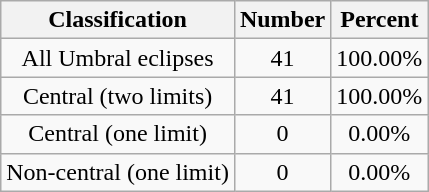<table class="wikitable sortable">
<tr align=center>
<th>Classification</th>
<th>Number</th>
<th>Percent</th>
</tr>
<tr align=center>
<td>All Umbral eclipses</td>
<td>41</td>
<td>100.00%</td>
</tr>
<tr align=center>
<td>Central (two limits)</td>
<td>41</td>
<td>100.00%</td>
</tr>
<tr align=center>
<td>Central (one limit)</td>
<td>0</td>
<td>0.00%</td>
</tr>
<tr align=center>
<td>Non-central (one limit)</td>
<td>0</td>
<td>0.00%</td>
</tr>
</table>
